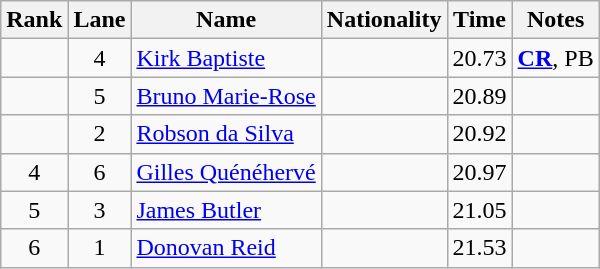<table class="wikitable sortable" style="text-align:center">
<tr>
<th>Rank</th>
<th>Lane</th>
<th>Name</th>
<th>Nationality</th>
<th>Time</th>
<th>Notes</th>
</tr>
<tr>
<td></td>
<td>4</td>
<td align="left"><a href='#'>Kirk Baptiste</a></td>
<td align=left></td>
<td>20.73</td>
<td><strong><a href='#'>CR</a></strong>, PB</td>
</tr>
<tr>
<td></td>
<td>5</td>
<td align="left"><a href='#'>Bruno Marie-Rose</a></td>
<td align=left></td>
<td>20.89</td>
<td></td>
</tr>
<tr>
<td></td>
<td>2</td>
<td align="left"><a href='#'>Robson da Silva</a></td>
<td align=left></td>
<td>20.92</td>
<td></td>
</tr>
<tr>
<td>4</td>
<td>6</td>
<td align="left"><a href='#'>Gilles Quénéhervé</a></td>
<td align=left></td>
<td>20.97</td>
<td></td>
</tr>
<tr>
<td>5</td>
<td>3</td>
<td align="left"><a href='#'>James Butler</a></td>
<td align=left></td>
<td>21.05</td>
<td></td>
</tr>
<tr>
<td>6</td>
<td>1</td>
<td align="left"><a href='#'>Donovan Reid</a></td>
<td align=left></td>
<td>21.53</td>
<td></td>
</tr>
</table>
